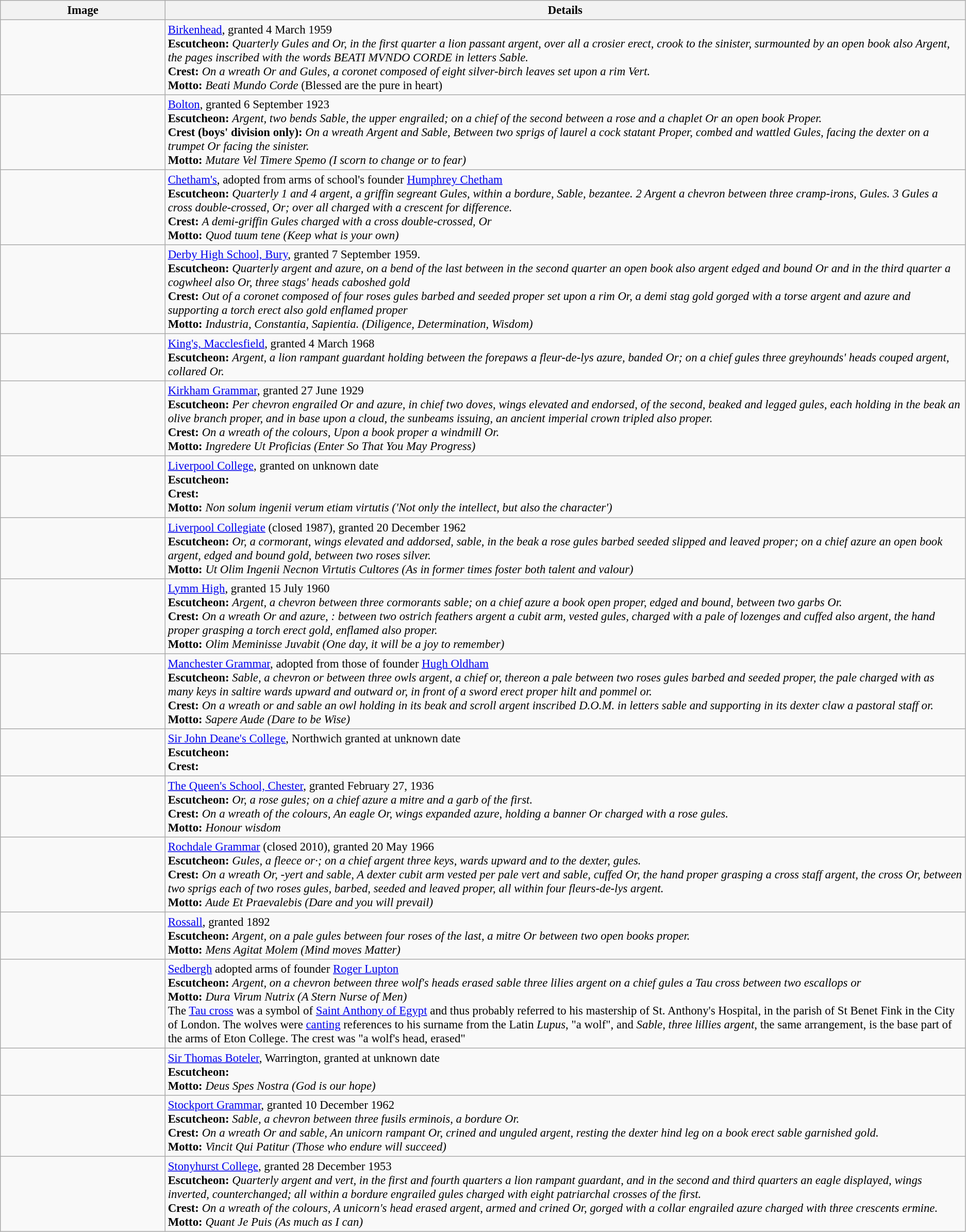<table class=wikitable style=font-size:95%>
<tr style="vertical-align:top; text-align:center;">
<th style="width:206px;">Image</th>
<th>Details</th>
</tr>
<tr valign=top>
<td align=center></td>
<td><a href='#'>Birkenhead</a>, granted 4 March 1959<br><strong>Escutcheon:</strong> <em>Quarterly Gules and Or, in the first quarter a lion passant argent, over all a crosier erect, crook to the sinister, surmounted by an open book also Argent, the pages inscribed with the words BEATI MVNDO CORDE in letters Sable.</em><br>
<strong>Crest:</strong> <em>On a wreath Or and Gules, a coronet composed of eight silver-birch leaves set upon a rim Vert.</em><br>
<strong>Motto:</strong> <em>Beati Mundo Corde</em>  (Blessed are the pure in heart)</td>
</tr>
<tr valign=top>
<td align=center></td>
<td><a href='#'>Bolton</a>, granted 6 September 1923<br><strong>Escutcheon:</strong> <em>Argent, two bends Sable, the upper engrailed; on a chief of the second between a rose and a chaplet Or an open book Proper.</em><br>
<strong>Crest (boys' division only):</strong> <em>On a wreath Argent and Sable, Between two sprigs of laurel a cock statant Proper, combed and wattled Gules, facing the dexter on a trumpet Or facing the sinister.</em><br>
<strong>Motto:</strong> <em> Mutare Vel Timere Spemo (I scorn to change or to fear)</em></td>
</tr>
<tr valign=top>
<td align=center></td>
<td><a href='#'>Chetham's</a>, adopted from arms of school's founder <a href='#'>Humphrey Chetham</a><br><strong>Escutcheon:</strong> <em>Quarterly 1 and 4 argent, a griffin segreant Gules, within a bordure, Sable, bezantee. 2 Argent a chevron between three cramp-irons, Gules. 3 Gules a cross double-crossed, Or; over all charged with a crescent for difference.</em><br>
<strong>Crest:</strong> <em>A demi-griffin Gules charged with a cross double-crossed, Or</em><br>
<strong>Motto:</strong> <em>Quod tuum tene (Keep what is your own)</em></td>
</tr>
<tr valign=top>
<td align=center></td>
<td><a href='#'>Derby High School, Bury</a>, granted 7 September 1959.<br><strong>Escutcheon:</strong> <em>Quarterly argent and azure, on a bend of the last between in the second quarter an open book also argent edged and bound Or and in the third quarter a cogwheel also Or, three stags' heads caboshed gold</em><br>
<strong>Crest:</strong> <em>Out of a coronet composed of four roses gules barbed and seeded proper set upon a rim Or, a demi stag gold gorged with a torse argent and azure and supporting a torch erect also gold enflamed proper</em><br>
<strong>Motto:</strong> <em>Industria, Constantia, Sapientia. (Diligence, Determination, Wisdom)</em></td>
</tr>
<tr valign=top>
<td align=center></td>
<td><a href='#'>King's, Macclesfield</a>, granted 4 March 1968<br><strong>Escutcheon:</strong> <em>Argent, a lion rampant guardant holding between the forepaws a fleur-de-lys azure, banded Or; on a chief gules three greyhounds' heads couped argent, collared Or.</em></td>
</tr>
<tr valign=top>
<td align=center></td>
<td><a href='#'>Kirkham Grammar</a>, granted 27 June 1929<br><strong>Escutcheon:</strong> <em>Per chevron engrailed Or and azure, in chief two doves, wings elevated and endorsed, of the second, beaked and legged gules, each holding in the beak an olive branch proper, and in base upon a cloud, the sunbeams issuing, an ancient imperial crown tripled also proper.</em><br>
<strong>Crest:</strong> <em>On a wreath of the colours, Upon a book proper a windmill Or.</em><br>
<strong>Motto:</strong> <em>Ingredere Ut Proficias (Enter So That You May Progress)</em></td>
</tr>
<tr valign=top>
<td align=center></td>
<td><a href='#'>Liverpool College</a>, granted on unknown date<br><strong>Escutcheon:</strong> <em> </em><br>
<strong>Crest:</strong> <em> </em><br>
<strong>Motto:</strong> <em>Non solum ingenii verum etiam virtutis ('Not only the intellect, but also the character')</em></td>
</tr>
<tr valign=top>
<td align=center></td>
<td><a href='#'>Liverpool Collegiate</a> (closed 1987), granted 20 December 1962<br><strong>Escutcheon:</strong> <em>Or, a cormorant, wings elevated and addorsed, sable, in the beak a rose gules barbed seeded slipped and leaved proper; on a chief azure an open book argent, edged and bound gold, between two roses silver.</em><br>
<strong>Motto:</strong> <em>Ut Olim Ingenii Necnon Virtutis Cultores (As in former times foster both talent and valour)</em></td>
</tr>
<tr valign=top>
<td align=center></td>
<td><a href='#'>Lymm High</a>, granted 15 July 1960<br><strong>Escutcheon:</strong> <em>Argent, a chevron between three cormorants sable; on a chief azure a book open proper, edged and bound, between two garbs Or.</em><br>
<strong>Crest:</strong> <em>On a wreath Or and azure, : between two ostrich feathers argent a cubit arm, vested gules, charged with a pale of lozenges and cuffed also argent, the hand proper grasping a torch erect gold, enflamed also proper.</em><br>
<strong>Motto:</strong> <em>Olim Meminisse Juvabit (One day, it will be a joy to remember)</em></td>
</tr>
<tr valign=top>
<td align=center></td>
<td><a href='#'>Manchester Grammar</a>, adopted from those of founder <a href='#'>Hugh Oldham</a><br><strong>Escutcheon:</strong> <em>Sable, a chevron or between three owls argent, a chief or, thereon a pale between two roses gules barbed and seeded proper, the pale charged with as many keys in saltire wards upward and outward or, in front of a sword erect proper hilt and pommel or.</em><br>
<strong>Crest:</strong> <em>On a wreath or and sable an owl holding in its beak and scroll argent inscribed D.O.M. in letters sable and supporting in its dexter claw a pastoral staff or.</em><br>
<strong>Motto:</strong> <em>Sapere Aude (Dare to be Wise)</em></td>
</tr>
<tr valign=top>
<td align=center></td>
<td><a href='#'>Sir John Deane's College</a>, Northwich granted at unknown date<br><strong>Escutcheon:</strong> <em> </em><br>
<strong>Crest:</strong> <em> </em><br></td>
</tr>
<tr valign=top>
<td align=center></td>
<td><a href='#'>The Queen's School, Chester</a>, granted February 27, 1936<br><strong>Escutcheon:</strong> <em>Or, a rose gules; on a chief azure a mitre and a garb of the first.</em><br>
<strong>Crest:</strong> <em>On a wreath of the colours, An eagle Or, wings expanded azure, holding a banner Or charged with a rose gules.</em><br>
<strong>Motto:</strong> <em>Honour wisdom</em></td>
</tr>
<tr valign=top>
<td align=center></td>
<td><a href='#'>Rochdale Grammar</a> (closed 2010), granted 20 May 1966<br><strong>Escutcheon:</strong> <em>Gules, a fleece or·; on a chief argent three keys, wards upward and to the dexter, gules.</em><br>
<strong>Crest:</strong> <em>On a wreath Or, -yert and sable, A dexter cubit arm vested per pale vert and sable, cuffed Or, the hand proper grasping a cross staff argent, the cross Or, between two sprigs each of two roses gules, barbed, seeded and leaved proper, all within four fleurs-de-lys argent.</em><br>
<strong>Motto:</strong> <em>Aude Et Praevalebis (Dare and you will prevail)</em></td>
</tr>
<tr valign=top>
<td align=center></td>
<td><a href='#'>Rossall</a>, granted 1892<br><strong>Escutcheon:</strong> <em> Argent, on a pale gules between four roses of the last, a mitre Or between two open books proper.</em><br>
<strong>Motto:</strong> <em>Mens Agitat Molem (Mind moves Matter)</em></td>
</tr>
<tr valign=top>
<td align=center></td>
<td><a href='#'>Sedbergh</a> adopted arms of founder <a href='#'>Roger Lupton</a><br><strong>Escutcheon:</strong> <em>Argent, on a chevron between three wolf's heads erased sable three lilies argent on a chief gules a Tau cross between two escallops or</em> <br>
<strong>Motto:</strong> <em>Dura Virum Nutrix (A Stern Nurse of Men)</em><br>
The <a href='#'>Tau cross</a> was a symbol of <a href='#'>Saint Anthony of Egypt</a> and thus probably referred to his mastership of St. Anthony's Hospital, in the parish of St Benet Fink in the City of London. The wolves were <a href='#'>canting</a> references to his surname from the Latin <em>Lupus</em>, "a wolf", and <em>Sable, three lillies argent</em>, the same arrangement, is the base part of the arms of Eton College. The crest was "a wolf's head, erased"</td>
</tr>
<tr valign=top>
<td align=center></td>
<td><a href='#'>Sir Thomas Boteler</a>, Warrington, granted at unknown date<br><strong>Escutcheon:</strong> <em> </em><br>
<strong>Motto:</strong> <em>Deus Spes Nostra (God is our hope)</em><br></td>
</tr>
<tr valign=top>
<td align=center></td>
<td><a href='#'>Stockport Grammar</a>, granted 10 December 1962<br><strong>Escutcheon:</strong> <em>Sable, a chevron between three fusils erminois, a bordure Or.</em><br>
<strong>Crest:</strong> <em>On a wreath Or and sable, An unicorn rampant Or, crined and unguled argent, resting the dexter hind leg on a book erect sable garnished gold.</em><br>
<strong>Motto:</strong> <em>Vincit Qui Patitur (Those who endure will succeed)</em></td>
</tr>
<tr valign=top>
<td align=center></td>
<td><a href='#'>Stonyhurst College</a>, granted 28 December 1953<br><strong>Escutcheon:</strong> <em>Quarterly argent and vert, in the first and fourth quarters a lion rampant guardant, and in the second and third quarters an eagle displayed, wings inverted, counterchanged; all within a bordure engrailed gules charged with eight patriarchal crosses of the first.</em><br>
<strong>Crest:</strong> <em>On a wreath of the colours, A unicorn's head erased argent, armed and crined Or, gorged with a collar engrailed azure charged with three crescents ermine.</em><br>
<strong>Motto:</strong> <em>Quant Je Puis (As much as I can)</em></td>
</tr>
</table>
